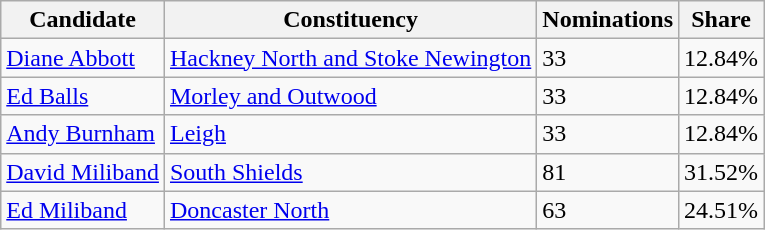<table class ="wikitable sortable">
<tr>
<th>Candidate</th>
<th>Constituency</th>
<th>Nominations</th>
<th>Share</th>
</tr>
<tr>
<td><a href='#'>Diane Abbott</a></td>
<td><a href='#'>Hackney North and Stoke Newington</a></td>
<td>33</td>
<td>12.84%</td>
</tr>
<tr>
<td><a href='#'>Ed Balls</a></td>
<td><a href='#'>Morley and Outwood</a></td>
<td>33</td>
<td>12.84%</td>
</tr>
<tr>
<td><a href='#'>Andy Burnham</a></td>
<td><a href='#'>Leigh</a></td>
<td>33</td>
<td>12.84%</td>
</tr>
<tr>
<td><a href='#'>David Miliband</a></td>
<td><a href='#'>South Shields</a></td>
<td>81</td>
<td>31.52%</td>
</tr>
<tr>
<td><a href='#'>Ed Miliband</a></td>
<td><a href='#'>Doncaster North</a></td>
<td>63</td>
<td>24.51%</td>
</tr>
</table>
